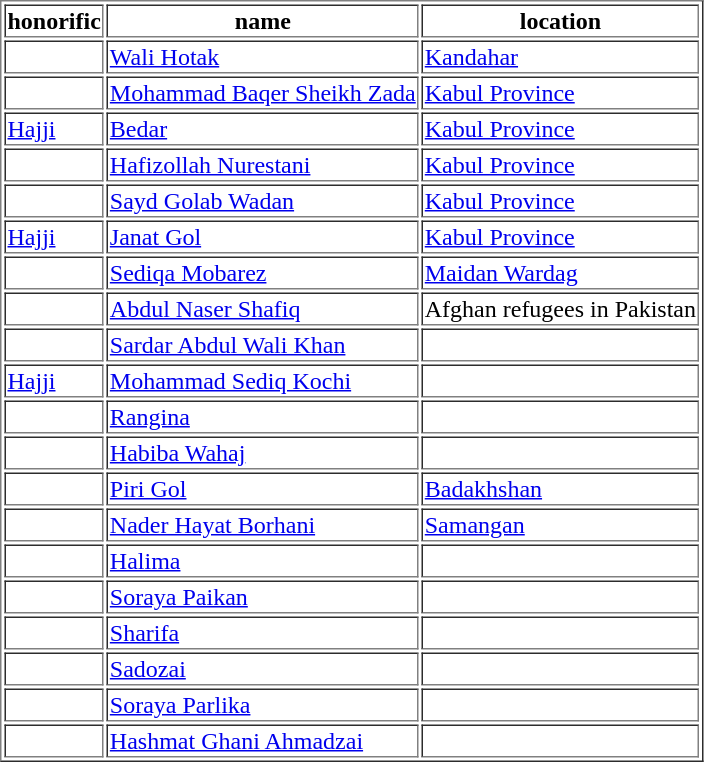<table border="1">
<tr>
<th>honorific</th>
<th>name</th>
<th>location</th>
</tr>
<tr>
<td></td>
<td><a href='#'>Wali Hotak</a></td>
<td><a href='#'>Kandahar</a></td>
</tr>
<tr>
<td></td>
<td><a href='#'>Mohammad Baqer Sheikh Zada</a></td>
<td><a href='#'>Kabul Province</a></td>
</tr>
<tr>
<td><a href='#'>Hajji</a></td>
<td><a href='#'>Bedar</a></td>
<td><a href='#'>Kabul Province</a></td>
</tr>
<tr>
<td></td>
<td><a href='#'>Hafizollah Nurestani</a></td>
<td><a href='#'>Kabul Province</a></td>
</tr>
<tr>
<td></td>
<td><a href='#'>Sayd Golab Wadan</a></td>
<td><a href='#'>Kabul Province</a></td>
</tr>
<tr>
<td><a href='#'>Hajji</a></td>
<td><a href='#'>Janat Gol</a></td>
<td><a href='#'>Kabul Province</a></td>
</tr>
<tr>
<td></td>
<td><a href='#'>Sediqa Mobarez</a></td>
<td><a href='#'>Maidan Wardag</a></td>
</tr>
<tr>
<td></td>
<td><a href='#'>Abdul Naser Shafiq</a></td>
<td>Afghan refugees in Pakistan</td>
</tr>
<tr>
<td></td>
<td><a href='#'>Sardar Abdul Wali Khan</a></td>
<td></td>
</tr>
<tr>
<td><a href='#'>Hajji</a></td>
<td><a href='#'>Mohammad Sediq Kochi</a></td>
<td></td>
</tr>
<tr>
<td></td>
<td><a href='#'>Rangina</a></td>
<td></td>
</tr>
<tr>
<td></td>
<td><a href='#'>Habiba Wahaj</a></td>
<td></td>
</tr>
<tr>
<td></td>
<td><a href='#'>Piri Gol</a></td>
<td><a href='#'>Badakhshan</a></td>
</tr>
<tr>
<td></td>
<td><a href='#'>Nader Hayat Borhani</a></td>
<td><a href='#'>Samangan</a></td>
</tr>
<tr>
<td></td>
<td><a href='#'>Halima</a></td>
<td></td>
</tr>
<tr>
<td></td>
<td><a href='#'>Soraya Paikan</a></td>
<td></td>
</tr>
<tr>
<td></td>
<td><a href='#'>Sharifa</a></td>
<td></td>
</tr>
<tr>
<td></td>
<td><a href='#'>Sadozai</a></td>
<td></td>
</tr>
<tr>
<td></td>
<td><a href='#'>Soraya Parlika</a></td>
<td></td>
</tr>
<tr>
<td></td>
<td><a href='#'>Hashmat Ghani Ahmadzai</a></td>
<td></td>
</tr>
</table>
